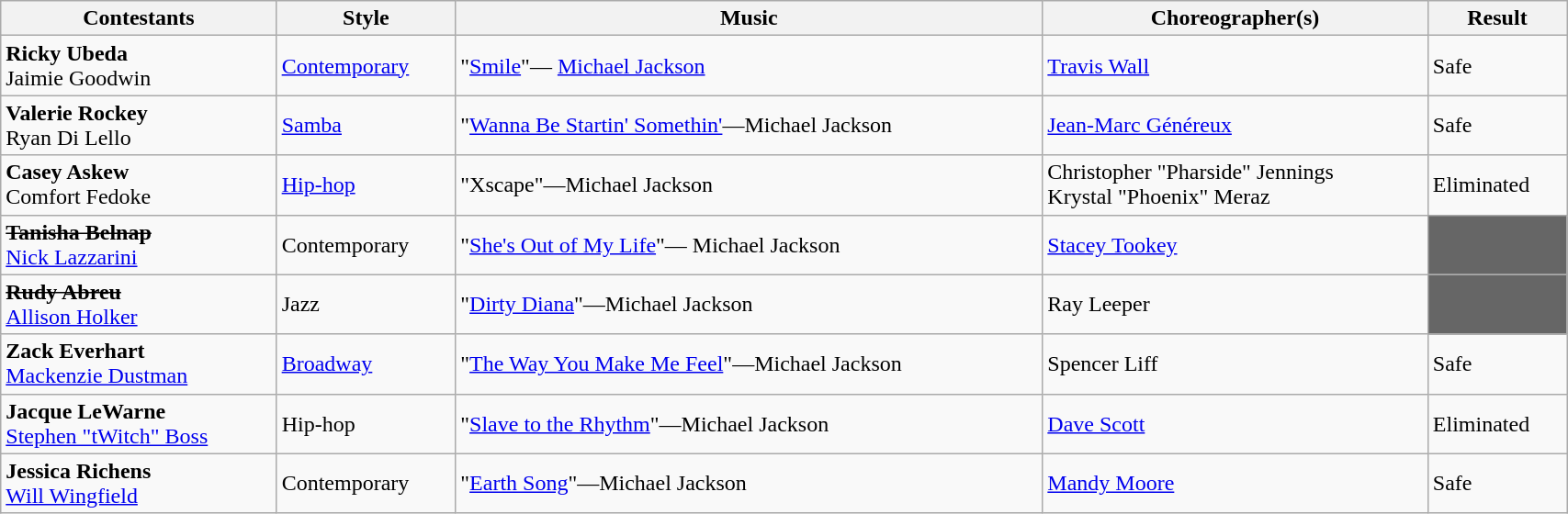<table class="wikitable" style="width:90%;">
<tr>
<th>Contestants</th>
<th>Style</th>
<th>Music</th>
<th>Choreographer(s)</th>
<th>Result</th>
</tr>
<tr>
<td><strong>Ricky Ubeda</strong><br> Jaimie Goodwin</td>
<td><a href='#'>Contemporary</a></td>
<td>"<a href='#'>Smile</a>"— <a href='#'>Michael Jackson</a></td>
<td><a href='#'>Travis Wall</a></td>
<td>Safe</td>
</tr>
<tr>
<td><strong>Valerie Rockey</strong><br>Ryan Di Lello</td>
<td><a href='#'>Samba</a></td>
<td>"<a href='#'>Wanna Be Startin' Somethin'</a>—Michael Jackson</td>
<td><a href='#'>Jean-Marc Généreux</a></td>
<td>Safe</td>
</tr>
<tr>
<td><strong>Casey Askew</strong><br>Comfort Fedoke</td>
<td><a href='#'>Hip-hop</a></td>
<td>"Xscape"—Michael Jackson</td>
<td>Christopher "Pharside" Jennings<br>Krystal "Phoenix" Meraz</td>
<td>Eliminated</td>
</tr>
<tr>
<td><s><strong>Tanisha Belnap</strong></s><br><a href='#'>Nick Lazzarini</a></td>
<td>Contemporary</td>
<td>"<a href='#'>She's Out of My Life</a>"— Michael Jackson</td>
<td><a href='#'>Stacey Tookey</a></td>
<td style="background:#666;"></td>
</tr>
<tr>
<td><s><strong>Rudy Abreu</strong></s><br> <a href='#'>Allison Holker</a></td>
<td>Jazz</td>
<td>"<a href='#'>Dirty Diana</a>"—Michael Jackson</td>
<td>Ray Leeper</td>
<td style="background:#666;"></td>
</tr>
<tr>
<td><strong>Zack Everhart</strong><br><a href='#'>Mackenzie Dustman</a></td>
<td><a href='#'>Broadway</a></td>
<td>"<a href='#'>The Way You Make Me Feel</a>"—Michael Jackson</td>
<td>Spencer Liff</td>
<td>Safe</td>
</tr>
<tr>
<td><strong>Jacque LeWarne</strong><br><a href='#'>Stephen "tWitch" Boss</a></td>
<td>Hip-hop</td>
<td>"<a href='#'>Slave to the Rhythm</a>"—Michael Jackson</td>
<td><a href='#'>Dave Scott</a></td>
<td>Eliminated</td>
</tr>
<tr>
<td><strong>Jessica Richens</strong><br><a href='#'>Will Wingfield</a></td>
<td>Contemporary</td>
<td>"<a href='#'>Earth Song</a>"—Michael Jackson</td>
<td><a href='#'>Mandy Moore</a></td>
<td>Safe</td>
</tr>
</table>
